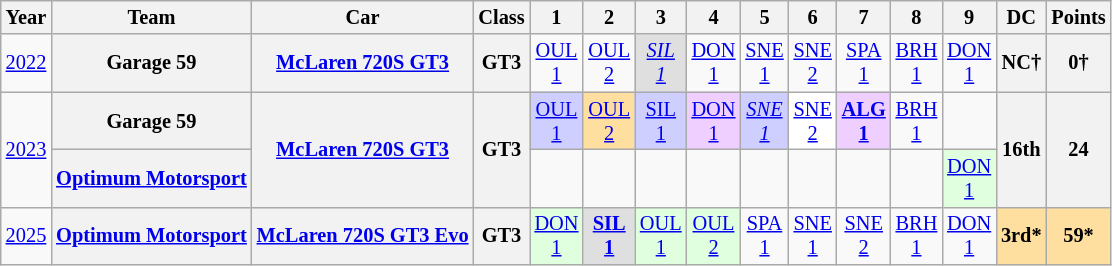<table class="wikitable" style="text-align:center; font-size:85%">
<tr>
<th>Year</th>
<th>Team</th>
<th>Car</th>
<th>Class</th>
<th>1</th>
<th>2</th>
<th>3</th>
<th>4</th>
<th>5</th>
<th>6</th>
<th>7</th>
<th>8</th>
<th>9</th>
<th>DC</th>
<th>Points</th>
</tr>
<tr>
<td><a href='#'>2022</a></td>
<th nowrap>Garage 59</th>
<th nowrap><a href='#'>McLaren 720S GT3</a></th>
<th>GT3</th>
<td><a href='#'>OUL<br>1</a></td>
<td><a href='#'>OUL<br>2</a></td>
<td style="background:#DFDFDF;"><em><a href='#'>SIL<br>1</a></em><br></td>
<td><a href='#'>DON<br>1</a></td>
<td><a href='#'>SNE<br>1</a></td>
<td><a href='#'>SNE<br>2</a></td>
<td><a href='#'>SPA<br>1</a></td>
<td><a href='#'>BRH<br>1</a></td>
<td><a href='#'>DON<br>1</a></td>
<th>NC†</th>
<th>0†</th>
</tr>
<tr>
<td rowspan=2><a href='#'>2023</a></td>
<th nowrap>Garage 59</th>
<th rowspan=2 nowrap><a href='#'>McLaren 720S GT3</a></th>
<th rowspan=2>GT3</th>
<td style="background:#CFCFFF;"><a href='#'>OUL<br>1</a><br></td>
<td style="background:#FFDF9F;"><a href='#'>OUL<br>2</a><br></td>
<td style="background:#CFCFFF;"><a href='#'>SIL<br>1</a><br></td>
<td style="background:#EFCFFF;"><a href='#'>DON<br>1</a><br></td>
<td style="background:#CFCFFF;"><em><a href='#'>SNE<br>1</a></em><br></td>
<td style="background:#FFFFFF;"><a href='#'>SNE<br>2</a><br></td>
<td style="background:#EFCFFF;"><strong><a href='#'>ALG<br>1</a></strong><br></td>
<td><a href='#'>BRH<br>1</a></td>
<td></td>
<th rowspan=2>16th</th>
<th rowspan=2>24</th>
</tr>
<tr>
<th nowrap><a href='#'>Optimum Motorsport</a></th>
<td></td>
<td></td>
<td></td>
<td></td>
<td></td>
<td></td>
<td></td>
<td></td>
<td style="background:#DFFFDF;"><a href='#'>DON<br>1</a><br></td>
</tr>
<tr>
<td><a href='#'>2025</a></td>
<th><a href='#'>Optimum Motorsport</a></th>
<th><a href='#'>McLaren 720S GT3 Evo</a></th>
<th>GT3</th>
<td style="background:#DFFFDF;"><a href='#'>DON<br>1</a><br></td>
<td style="background:#DFDFDF;"><strong><a href='#'>SIL<br>1</a></strong><br></td>
<td style="background:#DFFFDF;"><a href='#'>OUL<br>1</a><br></td>
<td style="background:#DFFFDF;"><a href='#'>OUL<br>2</a><br></td>
<td style="background:#;"><a href='#'>SPA<br>1</a><br></td>
<td style="background:#;"><a href='#'>SNE<br>1</a><br></td>
<td style="background:#;"><a href='#'>SNE<br>2</a><br></td>
<td style="background:#;"><a href='#'>BRH<br>1</a><br></td>
<td style="background:#;"><a href='#'>DON<br>1</a><br></td>
<th style="background:#FFDF9F;">3rd*</th>
<th style="background:#FFDF9F;">59*</th>
</tr>
</table>
